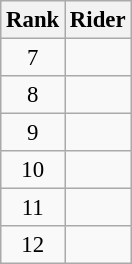<table class="wikitable" style="font-size:95%" style="width:25em;">
<tr>
<th>Rank</th>
<th>Rider</th>
</tr>
<tr>
<td align=center>7</td>
<td></td>
</tr>
<tr>
<td align=center>8</td>
<td></td>
</tr>
<tr>
<td align=center>9</td>
<td></td>
</tr>
<tr>
<td align=center>10</td>
<td></td>
</tr>
<tr>
<td align=center>11</td>
<td></td>
</tr>
<tr>
<td align=center>12</td>
<td></td>
</tr>
</table>
